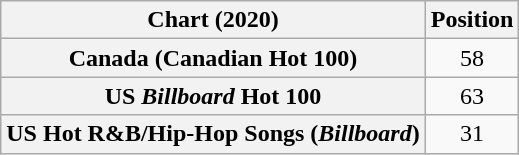<table class="wikitable sortable plainrowheaders" style="text-align:center">
<tr>
<th scope="col">Chart (2020)</th>
<th scope="col">Position</th>
</tr>
<tr>
<th scope="row">Canada (Canadian Hot 100)</th>
<td>58</td>
</tr>
<tr>
<th scope="row">US <em>Billboard</em> Hot 100</th>
<td>63</td>
</tr>
<tr>
<th scope="row">US Hot R&B/Hip-Hop Songs (<em>Billboard</em>)</th>
<td>31</td>
</tr>
</table>
